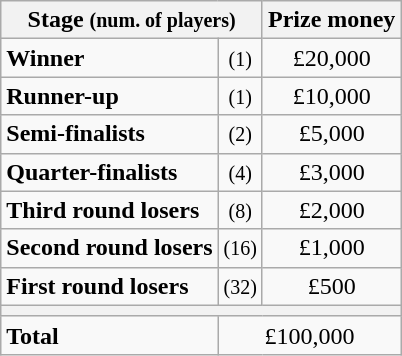<table class="wikitable">
<tr>
<th colspan=2>Stage <small>(num. of players)</small></th>
<th>Prize money</th>
</tr>
<tr>
<td><strong>Winner</strong></td>
<td align=center><small>(1)</small></td>
<td align=center>£20,000</td>
</tr>
<tr>
<td><strong>Runner-up</strong></td>
<td align=center><small>(1)</small></td>
<td align=center>£10,000</td>
</tr>
<tr>
<td><strong>Semi-finalists</strong></td>
<td align=center><small>(2)</small></td>
<td align=center>£5,000</td>
</tr>
<tr>
<td><strong>Quarter-finalists</strong></td>
<td align=center><small>(4)</small></td>
<td align=center>£3,000</td>
</tr>
<tr>
<td><strong>Third round losers</strong></td>
<td align=center><small>(8)</small></td>
<td align=center>£2,000</td>
</tr>
<tr>
<td><strong>Second round losers</strong></td>
<td align=center><small>(16)</small></td>
<td align=center>£1,000</td>
</tr>
<tr>
<td><strong>First round losers</strong></td>
<td align=center><small>(32)</small></td>
<td align=center>£500</td>
</tr>
<tr>
<th colspan=3></th>
</tr>
<tr>
<td><strong>Total</strong></td>
<td align=center colspan=2>£100,000</td>
</tr>
</table>
